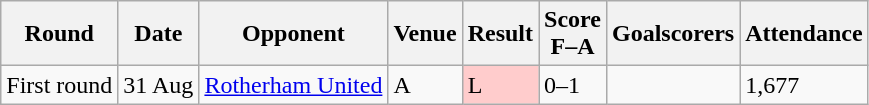<table class="wikitable">
<tr>
<th>Round</th>
<th>Date</th>
<th>Opponent</th>
<th>Venue</th>
<th>Result</th>
<th>Score<br>F–A</th>
<th>Goalscorers</th>
<th>Attendance</th>
</tr>
<tr>
<td>First round</td>
<td>31 Aug</td>
<td><a href='#'>Rotherham United</a></td>
<td>A</td>
<td bgcolor="#FFCCCC">L</td>
<td>0–1</td>
<td></td>
<td>1,677</td>
</tr>
</table>
